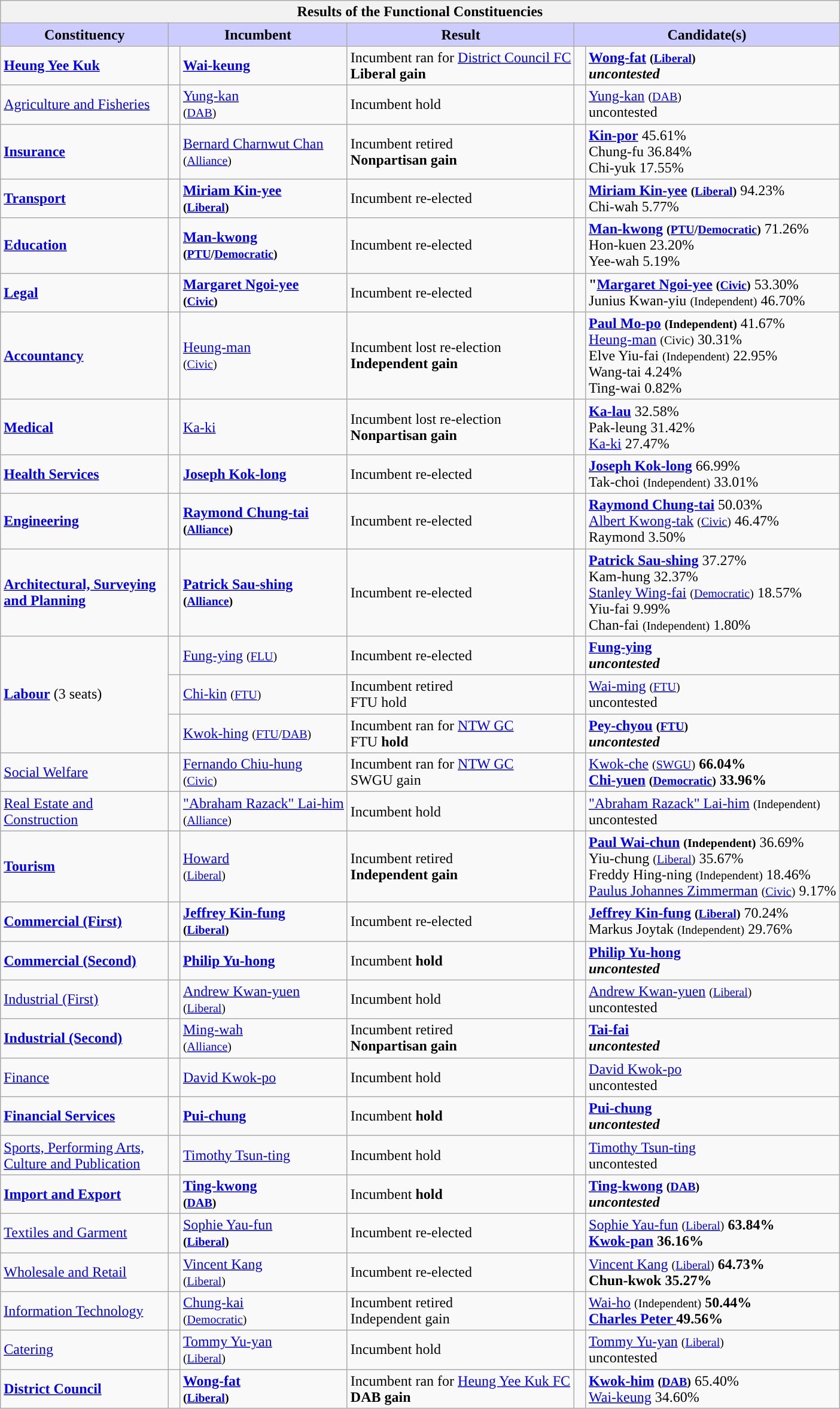<table class="wikitable mw-collapsible">
<tr>
<th colspan=6>Results of the Functional Constituencies</th>
</tr>
<tr style="text-align:center; background:#ccf; font-weight:bold; vertical-align:bottom;">
<td width=180px>Constituency</td>
<td colspan=2>Incumbent</td>
<td>Result</td>
<td colspan=2>Candidate(s)</td>
</tr>
<tr>
<td><strong><a href='#'>Heung Yee Kuk</a></strong></td>
<td width=5px style="background-color: "></td>
<td><strong><a href='#'> Wai-keung</a></strong></td>
<td>Incumbent ran for <a href='#'>District Council FC</a><br><strong>Liberal gain</strong></td>
<td width=5px style="background-color: "></td>
<td><strong><a href='#'> Wong-fat</a> <small>(<a href='#'>Liberal</a>)</small><br><em>uncontested<strong><em></td>
</tr>
<tr>
<td></strong><a href='#'>Agriculture and Fisheries</a><strong></td>
<td style="background-color:"></td>
<td></strong><a href='#'> Yung-kan</a><br><small>(<a href='#'>DAB</a>)</small><strong></td>
<td>Incumbent hold</td>
<td style="background-color:"></td>
<td></strong><a href='#'> Yung-kan</a> <small>(<a href='#'>DAB</a>)</small><br></em>uncontested</em></strong></td>
</tr>
<tr>
<td><strong><a href='#'>Insurance</a></strong></td>
<td style="background-color:"></td>
<td><a href='#'>Bernard Charnwut Chan</a><br><small>(<a href='#'>Alliance</a>)</small></td>
<td>Incumbent retired<br><strong>Nonpartisan gain</strong></td>
<td style="background-color:"></td>
<td><strong><a href='#'> Kin-por</a></strong> 45.61%<br> Chung-fu 36.84%<br> Chi-yuk 17.55%</td>
</tr>
<tr>
<td><strong><a href='#'>Transport</a></strong></td>
<td style="background-color:"></td>
<td><strong><a href='#'>Miriam  Kin-yee</a><br><small>(<a href='#'>Liberal</a>)</small></strong></td>
<td>Incumbent re-elected</td>
<td style="background-color:"></td>
<td><strong><a href='#'>Miriam  Kin-yee</a> <small>(<a href='#'>Liberal</a>)</small></strong> 94.23%<br> Chi-wah 5.77%</td>
</tr>
<tr>
<td><strong><a href='#'>Education</a></strong></td>
<td style="background-color:"></td>
<td><strong><a href='#'> Man-kwong</a><br><small>(<a href='#'>PTU</a>/<a href='#'>Democratic</a>)</small></strong></td>
<td>Incumbent re-elected</td>
<td style="background-color:"></td>
<td><strong><a href='#'> Man-kwong</a> <small>(<a href='#'>PTU</a>/<a href='#'>Democratic</a>)</small></strong> 71.26%<br> Hon-kuen 23.20%<br> Yee-wah 5.19%</td>
</tr>
<tr>
<td><strong><a href='#'>Legal</a></strong></td>
<td style="background-color:"></td>
<td><strong><a href='#'>Margaret  Ngoi-yee</a><br><small>(<a href='#'>Civic</a>)</small></strong></td>
<td>Incumbent re-elected</td>
<td style="background-color:"></td>
<td><strong>"<a href='#'>Margaret  Ngoi-yee</a> <small>(<a href='#'>Civic</a>)</small></strong> 53.30%<br>Junius  Kwan-yiu <small>(Independent)</small> 46.70%</td>
</tr>
<tr>
<td><strong><a href='#'>Accountancy</a></strong></td>
<td style="background-color:"></td>
<td><a href='#'> Heung-man</a><br><small>(<a href='#'>Civic</a>)</small></td>
<td>Incumbent lost re-election<br><strong>Independent gain</strong></td>
<td style="background-color:"></td>
<td><strong><a href='#'>Paul  Mo-po</a> <small>(Independent)</small></strong> 41.67%<br><a href='#'> Heung-man</a> <small>(Civic)</small> 30.31%<br>Elve  Yiu-fai <small>(Independent)</small> 22.95%<br> Wang-tai 4.24%<br> Ting-wai 0.82%</td>
</tr>
<tr>
<td><strong><a href='#'>Medical</a></strong></td>
<td style="background-color:"></td>
<td><a href='#'> Ka-ki</a></td>
<td>Incumbent lost re-election<br><strong>Nonpartisan gain</strong></td>
<td style="background-color:"></td>
<td><strong><a href='#'> Ka-lau</a></strong> 32.58%<br> Pak-leung 31.42%<br><a href='#'> Ka-ki</a> 27.47%</td>
</tr>
<tr>
<td><strong><a href='#'>Health Services</a></strong></td>
<td style="background-color:"></td>
<td><strong><a href='#'>Joseph  Kok-long</a></strong></td>
<td>Incumbent re-elected</td>
<td style="background-color:"></td>
<td><strong><a href='#'>Joseph  Kok-long</a></strong> 66.99%<br> Tak-choi <small>(Independent)</small> 33.01%</td>
</tr>
<tr>
<td><strong><a href='#'>Engineering</a></strong></td>
<td style="background-color:"></td>
<td><strong><a href='#'>Raymond  Chung-tai</a><br><small>(<a href='#'>Alliance</a>)</small></strong></td>
<td>Incumbent re-elected</td>
<td style="background-color:"></td>
<td><strong><a href='#'>Raymond  Chung-tai</a></strong> 50.03%<br><a href='#'>Albert  Kwong-tak</a> <small>(<a href='#'>Civic</a>)</small> 46.47%<br>Raymond  3.50%</td>
</tr>
<tr>
<td><strong><a href='#'>Architectural, Surveying and Planning</a></strong></td>
<td style="background-color:"></td>
<td><strong><a href='#'>Patrick  Sau-shing</a><br><small>(<a href='#'>Alliance</a>)</small></strong></td>
<td>Incumbent re-elected</td>
<td style="background-color:"></td>
<td><strong><a href='#'>Patrick  Sau-shing</a> </strong> 37.27%<br> Kam-hung 32.37%<br><a href='#'>Stanley  Wing-fai</a> <small>(<a href='#'>Democratic</a>)</small> 18.57%<br> Yiu-fai 9.99%<br> Chan-fai <small>(Independent)</small> 1.80%</td>
</tr>
<tr>
<td rowspan=3><strong><a href='#'>Labour</a></strong> (3 seats)</td>
<td style="background-color:"></td>
<td><a href='#'> Fung-ying</a> <small>(<a href='#'>FLU</a>)</small></td>
<td>Incumbent re-elected</td>
<td style="background-color:"></td>
<td><strong><a href='#'> Fung-ying</a><br><em>uncontested<strong><em></td>
</tr>
<tr>
<td style="background-color:"></td>
<td><a href='#'> Chi-kin</a> <small>(<a href='#'>FTU</a>)</small></td>
<td>Incumbent retired<br>FTU </strong>hold<strong></td>
<td style="background-color:"></td>
<td></strong><a href='#'> Wai-ming</a> <small>(<a href='#'>FTU</a>)</small><br></em>uncontested</em></strong></td>
</tr>
<tr>
<td style="background-color:"></td>
<td><a href='#'> Kwok-hing</a> <small>(<a href='#'>FTU</a>/<a href='#'>DAB</a>)</small></td>
<td>Incumbent ran for <a href='#'>NTW GC</a><br>FTU <strong>hold</strong></td>
<td style="background-color:"></td>
<td><strong><a href='#'> Pey-chyou</a> <small>(<a href='#'>FTU</a>)</small><br><em>uncontested<strong><em></td>
</tr>
<tr>
<td></strong><a href='#'>Social Welfare</a><strong></td>
<td style="background-color:"></td>
<td><a href='#'>Fernando  Chiu-hung</a><br><small>(<a href='#'>Civic</a>)</small></td>
<td>Incumbent ran for <a href='#'>NTW GC</a><br></strong>SWGU gain<strong></td>
<td style="background-color:"></td>
<td></strong><a href='#'> Kwok-che</a> <small>(<a href='#'>SWGU</a>)</small><strong> 66.04%<br><a href='#'> Chi-yuen</a> <small>(<a href='#'>Democratic</a>)</small> 33.96%</td>
</tr>
<tr>
<td></strong><a href='#'>Real Estate and Construction</a><strong></td>
<td style="background-color:"></td>
<td></strong><a href='#'>"Abraham Razack"  Lai-him</a><br><small>(<a href='#'>Alliance</a>)</small><strong></td>
<td>Incumbent </strong>hold<strong></td>
<td style="background-color:"></td>
<td></strong><a href='#'>"Abraham Razack"  Lai-him</a> <small>(Independent)</small><br></em>uncontested</em></strong></td>
</tr>
<tr>
<td><strong><a href='#'>Tourism</a></strong></td>
<td style="background-color:"></td>
<td><a href='#'>Howard </a><br><small>(<a href='#'>Liberal</a>)</small></td>
<td>Incumbent retired<br><strong>Independent gain</strong></td>
<td style="background-color:"></td>
<td><strong><a href='#'>Paul  Wai-chun</a> <small>(Independent)</small></strong> 36.69%<br> Yiu-chung <small>(<a href='#'>Liberal</a>)</small> 35.67%<br>Freddy  Hing-ning <small>(Independent)</small> 18.46%<br><a href='#'>Paulus Johannes Zimmerman</a> <small>(<a href='#'>Civic</a>)</small> 9.17%</td>
</tr>
<tr>
<td><strong><a href='#'>Commercial (First)</a></strong></td>
<td style="background-color:"></td>
<td><strong><a href='#'>Jeffrey  Kin-fung</a><br><small>(<a href='#'>Liberal</a>)</small></strong></td>
<td>Incumbent re-elected</td>
<td style="background-color:"></td>
<td><strong><a href='#'>Jeffrey  Kin-fung</a> <small>(<a href='#'>Liberal</a>)</small></strong> 70.24%<br>Markus Joytak  <small>(Independent)</small> 29.76%</td>
</tr>
<tr>
<td><strong><a href='#'>Commercial (Second)</a></strong></td>
<td style="background-color:"></td>
<td><strong><a href='#'>Philip  Yu-hong</a></strong></td>
<td>Incumbent <strong>hold</strong></td>
<td style="background-color:"></td>
<td><strong><a href='#'>Philip  Yu-hong</a><br><em>uncontested<strong><em></td>
</tr>
<tr>
<td></strong><a href='#'>Industrial (First)</a><strong></td>
<td style="background-color:"></td>
<td></strong><a href='#'>Andrew  Kwan-yuen</a><br><small>(<a href='#'>Liberal</a>)</small><strong></td>
<td>Incumbent </strong>hold<strong></td>
<td style="background-color:"></td>
<td></strong><a href='#'>Andrew  Kwan-yuen</a> <small>(<a href='#'>Liberal</a>)</small><br></em>uncontested</em></strong></td>
</tr>
<tr>
<td><strong><a href='#'>Industrial (Second)</a></strong></td>
<td style="background-color:"></td>
<td><a href='#'> Ming-wah</a><br><small>(<a href='#'>Alliance</a>)</small></td>
<td>Incumbent retired<br><strong>Nonpartisan gain</strong></td>
<td style="background-color:"></td>
<td><strong><a href='#'> Tai-fai</a><br><em>uncontested<strong><em></td>
</tr>
<tr>
<td></strong><a href='#'>Finance</a><strong></td>
<td style="background-color:"></td>
<td></strong><a href='#'>David  Kwok-po</a><strong></td>
<td>Incumbent </strong>hold<strong></td>
<td style="background-color:"></td>
<td></strong><a href='#'>David  Kwok-po</a><br></em>uncontested</em></strong></td>
</tr>
<tr>
<td><strong><a href='#'>Financial Services</a></strong></td>
<td style="background-color:"></td>
<td><strong><a href='#'> Pui-chung</a></strong></td>
<td>Incumbent <strong>hold</strong></td>
<td style="background-color:"></td>
<td><strong><a href='#'> Pui-chung</a> <br><em>uncontested<strong><em></td>
</tr>
<tr>
<td></strong><a href='#'>Sports, Performing Arts, Culture and Publication</a><strong></td>
<td style="background-color:"></td>
<td></strong><a href='#'>Timothy  Tsun-ting</a><strong></td>
<td>Incumbent </strong>hold<strong></td>
<td style="background-color:"></td>
<td></strong><a href='#'>Timothy  Tsun-ting</a><br></em>uncontested</em></strong></td>
</tr>
<tr>
<td><strong><a href='#'>Import and Export</a></strong></td>
<td style="background-color:"></td>
<td><strong><a href='#'> Ting-kwong</a><br><small>(<a href='#'>DAB</a>)</small></strong></td>
<td>Incumbent <strong>hold</strong></td>
<td style="background-color:"></td>
<td><strong><a href='#'> Ting-kwong</a> <small>(<a href='#'>DAB</a>)</small><br><em>uncontested<strong><em></td>
</tr>
<tr>
<td></strong><a href='#'>Textiles and Garment</a><strong></td>
<td style="background-color:"></td>
<td></strong><a href='#'>Sophie  Yau-fun</a><strong><br><small>(<a href='#'>Liberal</a>)</small></td>
<td>Incumbent re-elected</td>
<td style="background-color:"></td>
<td></strong><a href='#'>Sophie  Yau-fun</a> <small>(<a href='#'>Liberal</a>)</small><strong> 63.84%<br><a href='#'> Kwok-pan</a> 36.16%</td>
</tr>
<tr>
<td></strong><a href='#'>Wholesale and Retail</a><strong></td>
<td style="background-color:"></td>
<td></strong><a href='#'>Vincent  Kang</a><br><small>(<a href='#'>Liberal</a>)</small><strong></td>
<td>Incumbent re-elected</td>
<td style="background-color:"></td>
<td></strong><a href='#'>Vincent  Kang</a> <small>(<a href='#'>Liberal</a>)</small><strong> 64.73%<br> Chun-kwok 35.27%</td>
</tr>
<tr>
<td></strong><a href='#'>Information Technology</a><strong></td>
<td style="background-color:"></td>
<td><a href='#'> Chung-kai</a><br><small>(<a href='#'>Democratic</a>)</small></td>
<td>Incumbent retired<br></strong>Independent gain<strong></td>
<td style="background-color:"></td>
<td></strong><a href='#'> Wai-ho</a> <small>(Independent)</small><strong> 50.44%<br><a href='#'>Charles Peter </a> 49.56%</td>
</tr>
<tr>
<td></strong><a href='#'>Catering</a><strong></td>
<td style="background-color:"></td>
<td></strong><a href='#'>Tommy  Yu-yan</a><br><small>(<a href='#'>Liberal</a>)</small><strong></td>
<td>Incumbent </strong>hold<strong></td>
<td style="background-color:"></td>
<td></strong><a href='#'>Tommy  Yu-yan</a> <small>(<a href='#'>Liberal</a>)</small><br></em>uncontested</em></strong></td>
</tr>
<tr>
<td><strong><a href='#'>District Council</a></strong></td>
<td style="background-color:"></td>
<td><strong><a href='#'> Wong-fat</a><br><small>(<a href='#'>Liberal</a>)</small></strong></td>
<td>Incumbent ran for <a href='#'>Heung Yee Kuk FC</a><br><strong>DAB gain</strong></td>
<td style="background-color:"></td>
<td><strong><a href='#'> Kwok-him</a> <small>(<a href='#'>DAB</a>)</small></strong> 65.40%<br><a href='#'> Wai-keung</a> 34.60%</td>
</tr>
</table>
